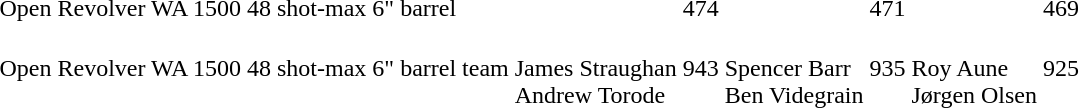<table>
<tr>
<td>Open Revolver WA 1500 48 shot-max 6" barrel</td>
<td></td>
<td>474</td>
<td></td>
<td>471</td>
<td></td>
<td>469</td>
</tr>
<tr>
<td>Open Revolver WA 1500 48 shot-max 6" barrel team</td>
<td> <br> James Straughan <br> Andrew Torode</td>
<td>943</td>
<td> <br> Spencer Barr <br> Ben Videgrain</td>
<td>935</td>
<td> <br> Roy Aune <br> Jørgen Olsen</td>
<td>925</td>
</tr>
</table>
